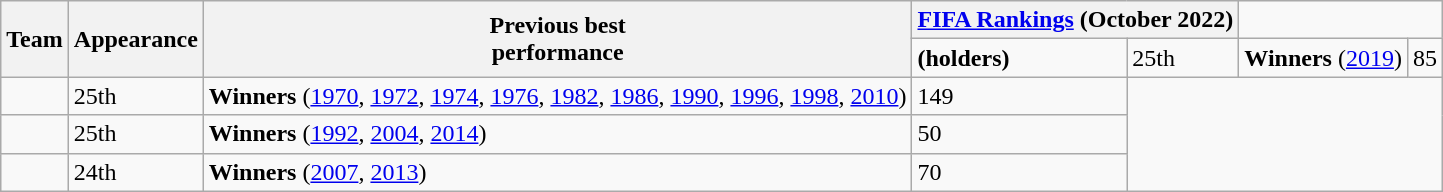<table class="wikitable sortable">
<tr>
<th rowspan=2>Team</th>
<th rowspan=2>Appearance</th>
<th rowspan=2>Previous best<br>performance</th>
<th colspan=2><a href='#'>FIFA Rankings</a> (October 2022)</th>
</tr>
<tr>
<td> <strong>(holders)</strong></td>
<td data-sort-value="12">25th</td>
<td data-sort-value="7.2"><strong>Winners</strong> (<a href='#'>2019</a>)</td>
<td>85</td>
</tr>
<tr>
<td></td>
<td data-sort-value="12">25th</td>
<td data-sort-value="7.2"><strong>Winners</strong> (<a href='#'>1970</a>, <a href='#'>1972</a>, <a href='#'>1974</a>, <a href='#'>1976</a>, <a href='#'>1982</a>, <a href='#'>1986</a>, <a href='#'>1990</a>, <a href='#'>1996</a>, <a href='#'>1998</a>, <a href='#'>2010</a>)</td>
<td>149</td>
</tr>
<tr>
<td></td>
<td data-sort-value="12">25th</td>
<td data-sort-value="7.2"><strong>Winners</strong> (<a href='#'>1992</a>, <a href='#'>2004</a>, <a href='#'>2014</a>)</td>
<td>50</td>
</tr>
<tr>
<td></td>
<td data-sort-value="12">24th</td>
<td data-sort-value="7.2"><strong>Winners</strong> (<a href='#'>2007</a>, <a href='#'>2013</a>)</td>
<td>70</td>
</tr>
</table>
